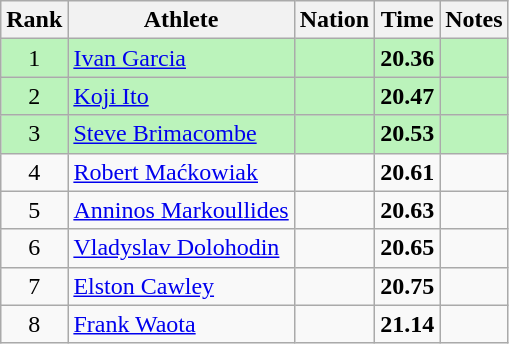<table class="wikitable sortable" style="text-align:center">
<tr>
<th>Rank</th>
<th>Athlete</th>
<th>Nation</th>
<th>Time</th>
<th>Notes</th>
</tr>
<tr style="background:#bbf3bb;">
<td>1</td>
<td align=left><a href='#'>Ivan Garcia</a></td>
<td align=left></td>
<td><strong>20.36</strong></td>
<td></td>
</tr>
<tr style="background:#bbf3bb;">
<td>2</td>
<td align=left><a href='#'>Koji Ito</a></td>
<td align=left></td>
<td><strong>20.47</strong></td>
<td></td>
</tr>
<tr style="background:#bbf3bb;">
<td>3</td>
<td align=left><a href='#'>Steve Brimacombe</a></td>
<td align=left></td>
<td><strong>20.53</strong></td>
<td></td>
</tr>
<tr>
<td>4</td>
<td align=left><a href='#'>Robert Maćkowiak</a></td>
<td align=left></td>
<td><strong>20.61</strong></td>
<td></td>
</tr>
<tr>
<td>5</td>
<td align=left><a href='#'>Anninos Markoullides</a></td>
<td align=left></td>
<td><strong>20.63</strong></td>
<td></td>
</tr>
<tr>
<td>6</td>
<td align=left><a href='#'>Vladyslav Dolohodin</a></td>
<td align=left></td>
<td><strong>20.65</strong></td>
<td></td>
</tr>
<tr>
<td>7</td>
<td align=left><a href='#'>Elston Cawley</a></td>
<td align=left></td>
<td><strong>20.75</strong></td>
<td></td>
</tr>
<tr>
<td>8</td>
<td align=left><a href='#'>Frank Waota</a></td>
<td align=left></td>
<td><strong>21.14</strong></td>
<td></td>
</tr>
</table>
